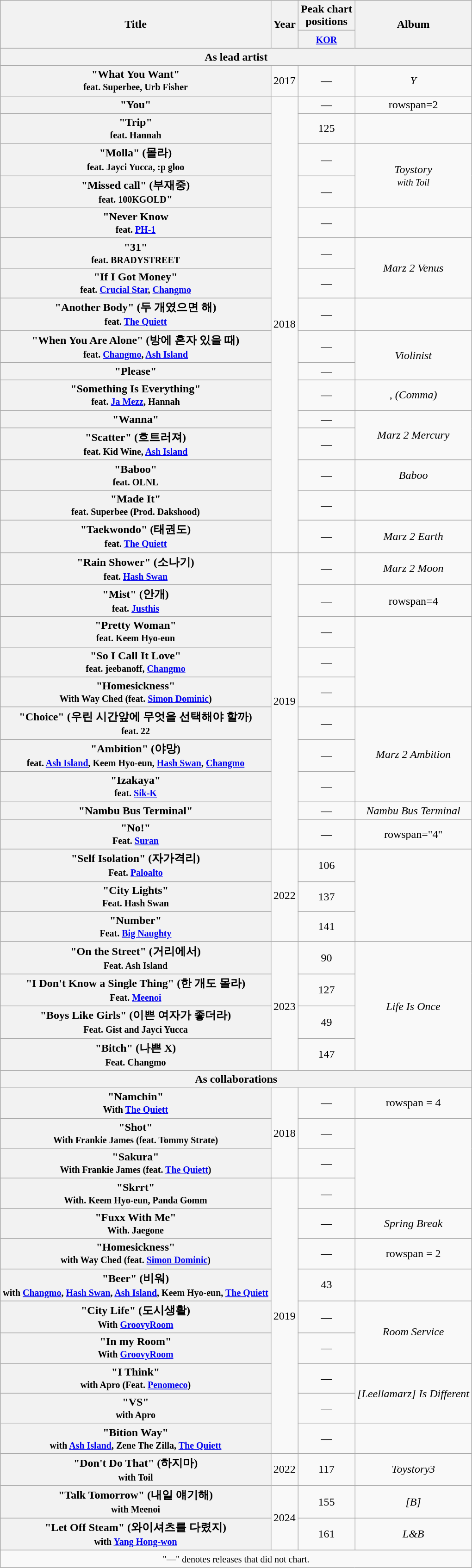<table class="wikitable plainrowheaders" style="text-align:center;">
<tr>
<th scope="col" rowspan="2">Title</th>
<th scope="col" rowspan="2">Year</th>
<th scope="col" colspan="1">Peak chart <br> positions</th>
<th scope="col" rowspan="2">Album</th>
</tr>
<tr>
<th><small><a href='#'>KOR</a></small><br></th>
</tr>
<tr>
<th scope="col" colspan="5">As lead artist</th>
</tr>
<tr>
<th scope="row">"What You Want" <br><small>feat. Superbee, Urb Fisher</small></th>
<td>2017</td>
<td>—</td>
<td><em>Y</em></td>
</tr>
<tr>
<th scope="row">"You"</th>
<td rowspan=16>2018</td>
<td>—</td>
<td>rowspan=2 </td>
</tr>
<tr>
<th scope="row">"Trip" <br><small>feat. Hannah</small></th>
<td>125</td>
</tr>
<tr>
<th scope="row">"Molla" (몰라) <br><small>feat. Jayci Yucca, :p gloo</small></th>
<td>—</td>
<td rowspan=2><em>Toystory<br><small>with Toil</small></em></td>
</tr>
<tr>
<th scope="row">"Missed call" (부재중) <br><small>feat. 100KGOLD</small>"</th>
<td>—</td>
</tr>
<tr>
<th scope="row">"Never Know <br><small>feat. <a href='#'>PH-1</a></small></th>
<td>—</td>
<td></td>
</tr>
<tr>
<th scope="row">"31" <br><small>feat. BRADYSTREET</small></th>
<td>—</td>
<td rowspan=2><em>Marz 2 Venus</em></td>
</tr>
<tr>
<th scope="row">"If I Got Money" <br><small>feat. <a href='#'>Crucial Star</a>, <a href='#'>Changmo</a></small></th>
<td>—</td>
</tr>
<tr>
<th scope="row">"Another Body" (두 개였으면 해) <br><small>feat. <a href='#'>The Quiett</a></small></th>
<td>—</td>
<td></td>
</tr>
<tr>
<th scope="row">"When You Are Alone" (방에 혼자 있을 때) <br><small>feat. <a href='#'>Changmo</a>, <a href='#'>Ash Island</a></small></th>
<td>—</td>
<td rowspan = 2><em>Violinist</em></td>
</tr>
<tr>
<th scope="row">"Please"</th>
<td>—</td>
</tr>
<tr>
<th scope="row">"Something Is Everything"<br><small>feat. <a href='#'>Ja Mezz</a>, Hannah</small></th>
<td>—</td>
<td><em>, (Comma)</em></td>
</tr>
<tr>
<th scope="row">"Wanna"</th>
<td>—</td>
<td rowspan=2><em>Marz 2 Mercury</em></td>
</tr>
<tr>
<th scope="row">"Scatter" (흐트러져) <br><small>feat. Kid Wine, <a href='#'>Ash Island</a></small></th>
<td>—</td>
</tr>
<tr>
<th scope="row">"Baboo" <br><small>feat. OLNL</small></th>
<td>—</td>
<td><em>Baboo</em></td>
</tr>
<tr>
<th scope="row">"Made It" <br><small>feat. Superbee (Prod. Dakshood)</small></th>
<td>—</td>
<td></td>
</tr>
<tr>
<th scope="row">"Taekwondo" (태권도) <br><small>feat. <a href='#'>The Quiett</a></small></th>
<td>—</td>
<td><em>Marz 2 Earth</em></td>
</tr>
<tr>
<th scope="row">"Rain Shower" (소나기) <br><small>feat. <a href='#'>Hash Swan</a></small></th>
<td rowspan=10>2019</td>
<td>—</td>
<td><em>Marz 2 Moon</em></td>
</tr>
<tr>
<th scope="row">"Mist" (안개) <br><small>feat. <a href='#'>Justhis</a></small></th>
<td>—</td>
<td>rowspan=4 </td>
</tr>
<tr>
<th scope="row">"Pretty Woman" <br><small>feat. Keem Hyo-eun</small></th>
<td>—</td>
</tr>
<tr>
<th scope="row">"So I Call It Love" <br><small>feat. jeebanoff, <a href='#'>Changmo</a></small></th>
<td>—</td>
</tr>
<tr>
<th scope="row">"Homesickness" <br><small>With Way Ched (feat. <a href='#'>Simon Dominic</a>)</small></th>
<td>—</td>
</tr>
<tr>
<th scope="row">"Choice" (우린 시간앞에 무엇을 선택해야 할까) <br><small>feat. 22</small></th>
<td>—</td>
<td rowspan = 3><em>Marz 2 Ambition</em></td>
</tr>
<tr>
<th scope="row">"Ambition" (야망) <br><small>feat. <a href='#'>Ash Island</a>, Keem Hyo-eun, <a href='#'>Hash Swan</a>, <a href='#'>Changmo</a></small></th>
<td>—</td>
</tr>
<tr>
<th scope="row">"Izakaya" <br><small>feat. <a href='#'>Sik-K</a></small></th>
<td>—</td>
</tr>
<tr>
<th scope="row">"Nambu Bus Terminal"</th>
<td>—</td>
<td><em>Nambu Bus Terminal</em></td>
</tr>
<tr>
<th scope="row">"No!" <br><small>Feat. <a href='#'>Suran</a></small></th>
<td>—</td>
<td>rowspan="4" </td>
</tr>
<tr>
<th scope="row">"Self Isolation" (자가격리) <br><small>Feat. <a href='#'>Paloalto</a></small></th>
<td rowspan="3">2022</td>
<td>106</td>
</tr>
<tr>
<th scope="row">"City Lights" <br><small>Feat. Hash Swan</small></th>
<td>137</td>
</tr>
<tr>
<th scope="row">"Number" <br><small>Feat. <a href='#'>Big Naughty</a></small></th>
<td>141</td>
</tr>
<tr>
<th scope="row">"On the Street" (거리에서) <br><small>Feat. Ash Island</small></th>
<td rowspan="4">2023</td>
<td>90</td>
<td rowspan="4"><em>Life Is Once</em></td>
</tr>
<tr>
<th scope="row">"I Don't Know a Single Thing" (한 개도 몰라) <br><small>Feat. <a href='#'>Meenoi</a></small></th>
<td>127</td>
</tr>
<tr>
<th scope="row">"Boys Like Girls" (이쁜 여자가 좋더라) <br><small>Feat. Gist and Jayci Yucca</small></th>
<td>49</td>
</tr>
<tr>
<th scope="row">"Bitch" (나쁜 X) <br><small>Feat. Changmo</small></th>
<td>147</td>
</tr>
<tr>
<th scope="col" colspan="5">As collaborations</th>
</tr>
<tr>
<th scope="row">"Namchin" <br><small>With <a href='#'>The Quiett</a></small></th>
<td rowspan = 3>2018</td>
<td>—</td>
<td>rowspan = 4 </td>
</tr>
<tr>
<th scope="row">"Shot" <br><small>With Frankie James (feat. Tommy Strate)</small></th>
<td>—</td>
</tr>
<tr>
<th scope="row">"Sakura" <br><small>With Frankie James (feat. <a href='#'>The Quiett</a>)</small></th>
<td>—</td>
</tr>
<tr>
<th scope="row">"Skrrt" <br><small>With. Keem Hyo-eun, Panda Gomm</small></th>
<td rowspan = 9>2019</td>
<td>—</td>
</tr>
<tr>
<th scope="row">"Fuxx With Me" <br><small>With. Jaegone</small></th>
<td>—</td>
<td><em>Spring Break</em></td>
</tr>
<tr>
<th scope="row">"Homesickness" <br><small>with Way Ched (feat. <a href='#'>Simon Dominic</a>)</small></th>
<td>—</td>
<td>rowspan = 2 </td>
</tr>
<tr>
<th scope="row">"Beer" (비워) <br><small>with <a href='#'>Changmo</a>, <a href='#'>Hash Swan</a>, <a href='#'>Ash Island</a>, Keem Hyo-eun, <a href='#'>The Quiett</a></small></th>
<td>43</td>
</tr>
<tr>
<th scope="row">"City Life" (도시생활) <br><small>With <a href='#'>GroovyRoom</a></small></th>
<td>—</td>
<td rowspan = 2><em>Room Service</em></td>
</tr>
<tr>
<th scope="row">"In my Room" <br><small>With <a href='#'>GroovyRoom</a></small></th>
<td>—</td>
</tr>
<tr>
<th scope="row">"I Think" <br><small>with Apro (Feat. <a href='#'>Penomeco</a>)</small></th>
<td>—</td>
<td rowspan = 2><em>[Leellamarz] Is Different</em></td>
</tr>
<tr>
<th scope="row">"VS" <br><small>with Apro</small></th>
<td>—</td>
</tr>
<tr>
<th scope="row">"Bition Way" <br><small>with <a href='#'>Ash Island</a>, Zene The Zilla, <a href='#'>The Quiett</a></small></th>
<td>—</td>
<td></td>
</tr>
<tr>
<th scope="row">"Don't Do That" (하지마) <br><small>with Toil</small></th>
<td>2022</td>
<td>117</td>
<td><em>Toystory3</em></td>
</tr>
<tr>
<th scope="row">"Talk Tomorrow" (내일 얘기해) <br><small>with Meenoi</small></th>
<td rowspan="2">2024</td>
<td>155</td>
<td><em>[B]</em></td>
</tr>
<tr>
<th scope="row">"Let Off Steam" (와이셔츠를 다렸지) <br><small>with <a href='#'>Yang Hong-won</a></small></th>
<td>161</td>
<td><em>L&B</em></td>
</tr>
<tr>
<td colspan="5" align="center"><small>"—" denotes releases that did not chart.</small></td>
</tr>
</table>
